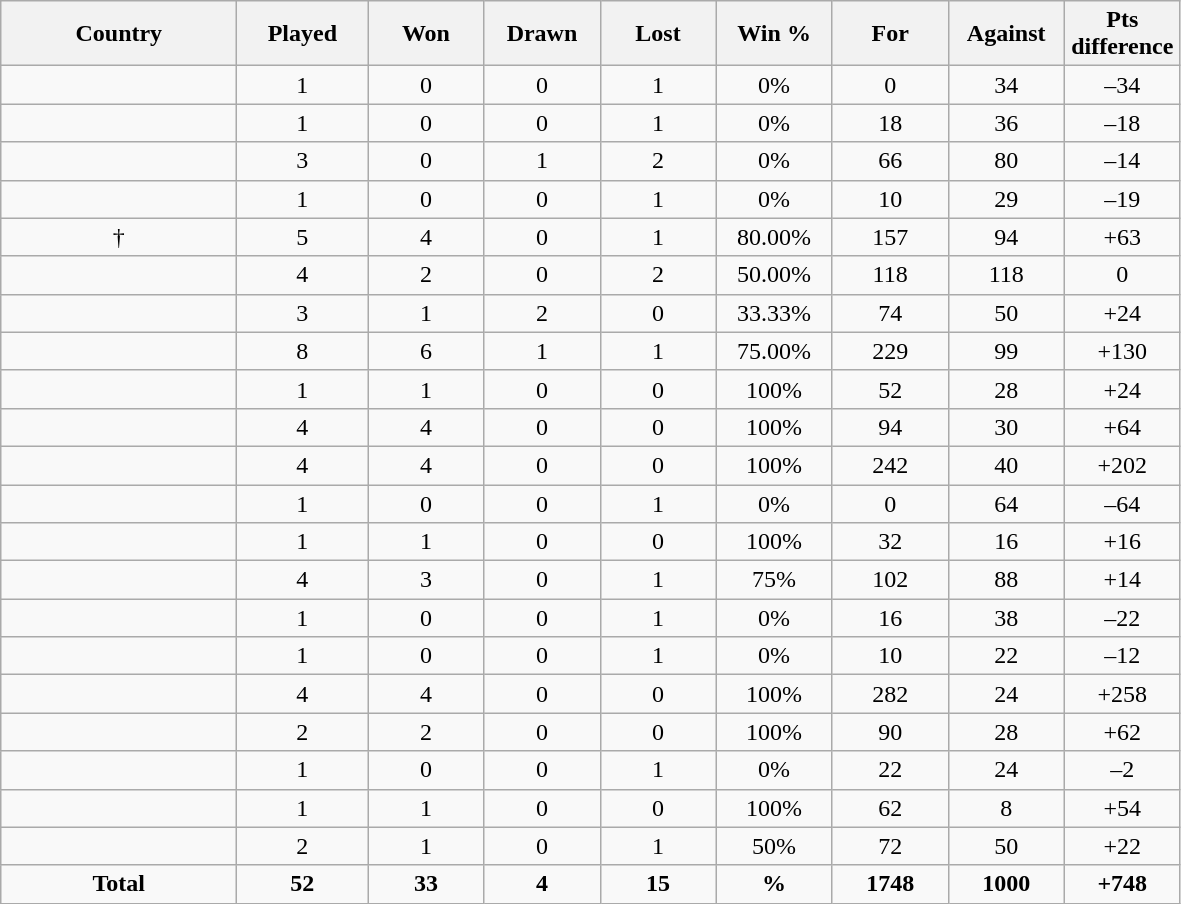<table class="wikitable sortable" style="text-align:center">
<tr>
<th style="width:150px;">Country</th>
<th width="80">Played</th>
<th width="70">Won</th>
<th width="70">Drawn</th>
<th width="70">Lost</th>
<th width="70">Win %</th>
<th width="70">For</th>
<th width="70">Against</th>
<th width="70">Pts difference</th>
</tr>
<tr>
<td></td>
<td>1</td>
<td>0</td>
<td>0</td>
<td>1</td>
<td>0%</td>
<td>0</td>
<td>34</td>
<td>–34</td>
</tr>
<tr>
<td></td>
<td>1</td>
<td>0</td>
<td>0</td>
<td>1</td>
<td>0%</td>
<td>18</td>
<td>36</td>
<td>–18</td>
</tr>
<tr>
<td></td>
<td>3</td>
<td>0</td>
<td>1</td>
<td>2</td>
<td>0%</td>
<td>66</td>
<td>80</td>
<td>–14</td>
</tr>
<tr>
<td></td>
<td>1</td>
<td>0</td>
<td>0</td>
<td>1</td>
<td>0%</td>
<td>10</td>
<td>29</td>
<td>–19</td>
</tr>
<tr>
<td>†</td>
<td>5</td>
<td>4</td>
<td>0</td>
<td>1</td>
<td>80.00%</td>
<td>157</td>
<td>94</td>
<td>+63</td>
</tr>
<tr>
<td></td>
<td>4</td>
<td>2</td>
<td>0</td>
<td>2</td>
<td>50.00%</td>
<td>118</td>
<td>118</td>
<td>0</td>
</tr>
<tr>
<td></td>
<td>3</td>
<td>1</td>
<td>2</td>
<td>0</td>
<td>33.33%</td>
<td>74</td>
<td>50</td>
<td>+24</td>
</tr>
<tr>
<td></td>
<td>8</td>
<td>6</td>
<td>1</td>
<td>1</td>
<td>75.00%</td>
<td>229</td>
<td>99</td>
<td>+130</td>
</tr>
<tr>
<td></td>
<td>1</td>
<td>1</td>
<td>0</td>
<td>0</td>
<td>100%</td>
<td>52</td>
<td>28</td>
<td>+24</td>
</tr>
<tr>
<td></td>
<td>4</td>
<td>4</td>
<td>0</td>
<td>0</td>
<td>100%</td>
<td>94</td>
<td>30</td>
<td>+64</td>
</tr>
<tr>
<td></td>
<td>4</td>
<td>4</td>
<td>0</td>
<td>0</td>
<td>100%</td>
<td>242</td>
<td>40</td>
<td>+202</td>
</tr>
<tr>
<td></td>
<td>1</td>
<td>0</td>
<td>0</td>
<td>1</td>
<td>0%</td>
<td>0</td>
<td>64</td>
<td>–64</td>
</tr>
<tr>
<td></td>
<td>1</td>
<td>1</td>
<td>0</td>
<td>0</td>
<td>100%</td>
<td>32</td>
<td>16</td>
<td>+16</td>
</tr>
<tr>
<td></td>
<td>4</td>
<td>3</td>
<td>0</td>
<td>1</td>
<td>75%</td>
<td>102</td>
<td>88</td>
<td>+14</td>
</tr>
<tr>
<td></td>
<td>1</td>
<td>0</td>
<td>0</td>
<td>1</td>
<td>0%</td>
<td>16</td>
<td>38</td>
<td>–22</td>
</tr>
<tr>
<td></td>
<td>1</td>
<td>0</td>
<td>0</td>
<td>1</td>
<td>0%</td>
<td>10</td>
<td>22</td>
<td>–12</td>
</tr>
<tr>
<td></td>
<td>4</td>
<td>4</td>
<td>0</td>
<td>0</td>
<td>100%</td>
<td>282</td>
<td>24</td>
<td>+258</td>
</tr>
<tr>
<td></td>
<td>2</td>
<td>2</td>
<td>0</td>
<td>0</td>
<td>100%</td>
<td>90</td>
<td>28</td>
<td>+62</td>
</tr>
<tr>
<td></td>
<td>1</td>
<td>0</td>
<td>0</td>
<td>1</td>
<td>0%</td>
<td>22</td>
<td>24</td>
<td>–2</td>
</tr>
<tr>
<td></td>
<td>1</td>
<td>1</td>
<td>0</td>
<td>0</td>
<td>100%</td>
<td>62</td>
<td>8</td>
<td>+54</td>
</tr>
<tr>
<td></td>
<td>2</td>
<td>1</td>
<td>0</td>
<td>1</td>
<td>50%</td>
<td>72</td>
<td>50</td>
<td>+22</td>
</tr>
<tr>
<td><strong>Total</strong></td>
<td><strong>52</strong></td>
<td><strong>33</strong></td>
<td><strong>4</strong></td>
<td><strong>15</strong></td>
<td><strong>%</strong></td>
<td><strong>1748</strong></td>
<td><strong>1000</strong></td>
<td><strong>+748</strong></td>
</tr>
</table>
